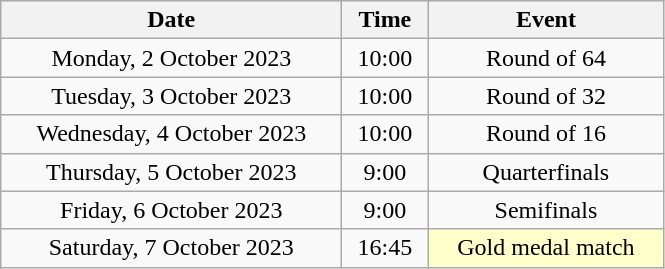<table class = "wikitable" style="text-align:center;">
<tr>
<th width=220>Date</th>
<th width=50>Time</th>
<th width=150>Event</th>
</tr>
<tr>
<td>Monday, 2 October 2023</td>
<td>10:00</td>
<td>Round of 64</td>
</tr>
<tr>
<td>Tuesday, 3 October 2023</td>
<td>10:00</td>
<td>Round of 32</td>
</tr>
<tr>
<td>Wednesday, 4 October 2023</td>
<td>10:00</td>
<td>Round of 16</td>
</tr>
<tr>
<td>Thursday, 5 October 2023</td>
<td>9:00</td>
<td>Quarterfinals</td>
</tr>
<tr>
<td>Friday, 6 October 2023</td>
<td>9:00</td>
<td>Semifinals</td>
</tr>
<tr>
<td>Saturday, 7 October 2023</td>
<td>16:45</td>
<td bgcolor=ffffcc>Gold medal match</td>
</tr>
</table>
